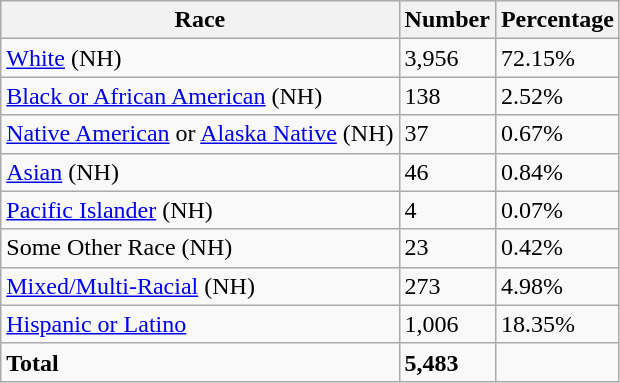<table class="wikitable">
<tr>
<th>Race</th>
<th>Number</th>
<th>Percentage</th>
</tr>
<tr>
<td><a href='#'>White</a> (NH)</td>
<td>3,956</td>
<td>72.15%</td>
</tr>
<tr>
<td><a href='#'>Black or African American</a> (NH)</td>
<td>138</td>
<td>2.52%</td>
</tr>
<tr>
<td><a href='#'>Native American</a> or <a href='#'>Alaska Native</a> (NH)</td>
<td>37</td>
<td>0.67%</td>
</tr>
<tr>
<td><a href='#'>Asian</a> (NH)</td>
<td>46</td>
<td>0.84%</td>
</tr>
<tr>
<td><a href='#'>Pacific Islander</a> (NH)</td>
<td>4</td>
<td>0.07%</td>
</tr>
<tr>
<td>Some Other Race (NH)</td>
<td>23</td>
<td>0.42%</td>
</tr>
<tr>
<td><a href='#'>Mixed/Multi-Racial</a> (NH)</td>
<td>273</td>
<td>4.98%</td>
</tr>
<tr>
<td><a href='#'>Hispanic or Latino</a></td>
<td>1,006</td>
<td>18.35%</td>
</tr>
<tr>
<td><strong>Total</strong></td>
<td><strong>5,483</strong></td>
<td></td>
</tr>
</table>
